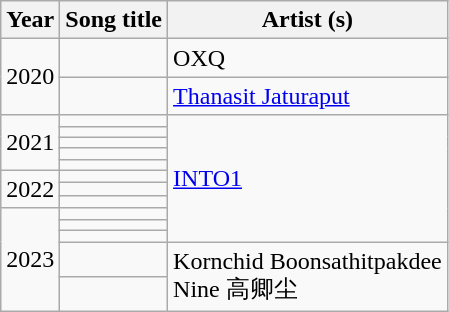<table class="wikitable">
<tr>
<th>Year</th>
<th>Song title</th>
<th>Artist (s)</th>
</tr>
<tr>
<td rowspan="2">2020</td>
<td></td>
<td>OXQ</td>
</tr>
<tr>
<td></td>
<td><a href='#'>Thanasit Jaturaput</a></td>
</tr>
<tr>
<td rowspan="5">2021</td>
<td></td>
<td rowspan="11"><a href='#'>INTO1</a></td>
</tr>
<tr>
<td></td>
</tr>
<tr>
<td></td>
</tr>
<tr>
<td></td>
</tr>
<tr>
<td></td>
</tr>
<tr>
<td rowspan="3">2022</td>
<td></td>
</tr>
<tr>
<td></td>
</tr>
<tr>
<td></td>
</tr>
<tr>
<td rowspan="5">2023</td>
<td></td>
</tr>
<tr>
<td></td>
</tr>
<tr>
<td></td>
</tr>
<tr>
<td></td>
<td rowspan="2">Kornchid Boonsathitpakdee<br>Nine 高卿尘</td>
</tr>
<tr>
<td></td>
</tr>
</table>
